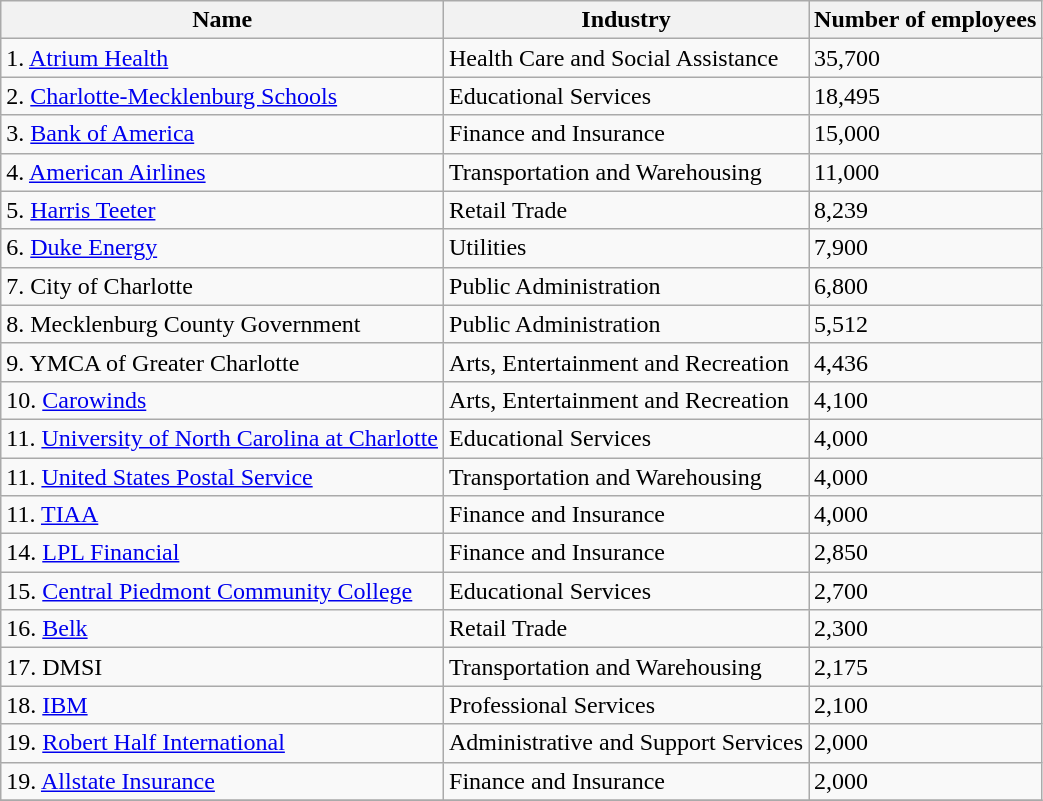<table class="wikitable sortable">
<tr>
<th>Name</th>
<th>Industry</th>
<th>Number of employees</th>
</tr>
<tr>
<td>1. <a href='#'>Atrium Health</a></td>
<td>Health Care and Social Assistance</td>
<td>35,700</td>
</tr>
<tr>
<td>2. <a href='#'>Charlotte-Mecklenburg Schools</a></td>
<td>Educational Services</td>
<td>18,495</td>
</tr>
<tr>
<td>3. <a href='#'>Bank of America</a></td>
<td>Finance and Insurance</td>
<td>15,000</td>
</tr>
<tr>
<td>4. <a href='#'>American Airlines</a></td>
<td>Transportation and Warehousing</td>
<td>11,000</td>
</tr>
<tr>
<td>5. <a href='#'>Harris Teeter</a></td>
<td>Retail Trade</td>
<td>8,239</td>
</tr>
<tr>
<td>6. <a href='#'>Duke Energy</a></td>
<td>Utilities</td>
<td>7,900</td>
</tr>
<tr>
<td>7. City of Charlotte</td>
<td>Public Administration</td>
<td>6,800</td>
</tr>
<tr>
<td>8. Mecklenburg County Government</td>
<td>Public Administration</td>
<td>5,512</td>
</tr>
<tr>
<td>9. YMCA of Greater Charlotte</td>
<td>Arts, Entertainment and Recreation</td>
<td>4,436</td>
</tr>
<tr>
<td>10. <a href='#'>Carowinds</a></td>
<td>Arts, Entertainment and Recreation</td>
<td>4,100</td>
</tr>
<tr>
<td>11. <a href='#'>University of North Carolina at Charlotte</a></td>
<td>Educational Services</td>
<td>4,000</td>
</tr>
<tr>
<td>11. <a href='#'>United States Postal Service</a></td>
<td>Transportation and Warehousing</td>
<td>4,000</td>
</tr>
<tr>
<td>11. <a href='#'>TIAA</a></td>
<td>Finance and Insurance</td>
<td>4,000</td>
</tr>
<tr>
<td>14. <a href='#'>LPL Financial</a></td>
<td>Finance and Insurance</td>
<td>2,850</td>
</tr>
<tr>
<td>15. <a href='#'>Central Piedmont Community College</a></td>
<td>Educational Services</td>
<td>2,700</td>
</tr>
<tr>
<td>16. <a href='#'>Belk</a></td>
<td>Retail Trade</td>
<td>2,300</td>
</tr>
<tr>
<td>17. DMSI</td>
<td>Transportation and Warehousing</td>
<td>2,175</td>
</tr>
<tr>
<td>18. <a href='#'>IBM</a></td>
<td>Professional Services</td>
<td>2,100</td>
</tr>
<tr>
<td>19. <a href='#'>Robert Half International</a></td>
<td>Administrative and Support Services</td>
<td>2,000</td>
</tr>
<tr>
<td>19. <a href='#'>Allstate Insurance</a></td>
<td>Finance and Insurance</td>
<td>2,000</td>
</tr>
<tr>
</tr>
</table>
